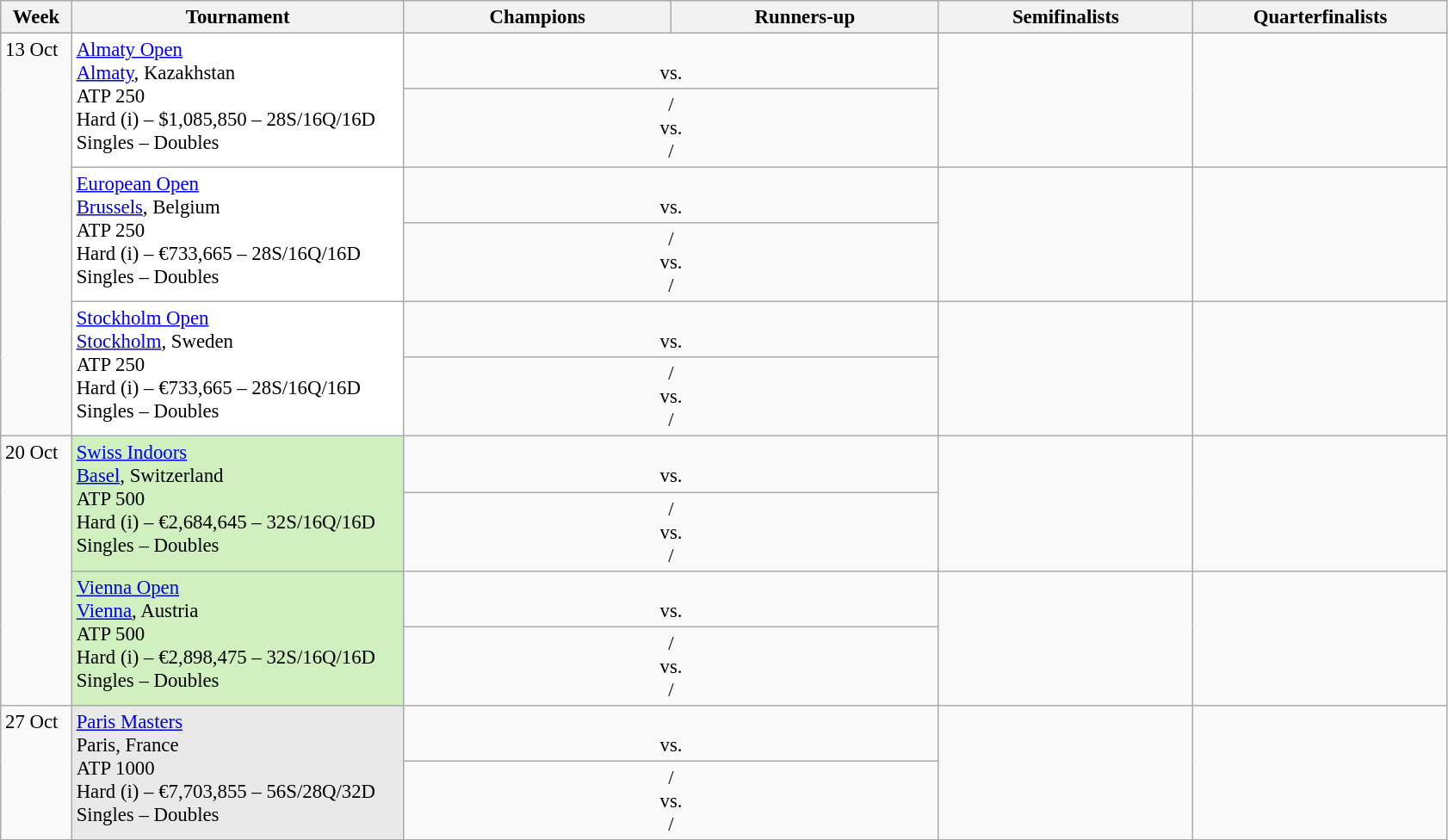<table class=wikitable style=font-size:95%>
<tr>
<th style="width:48px;">Week</th>
<th style="width:250px;">Tournament</th>
<th style="width:200px;">Champions</th>
<th style="width:200px;">Runners-up</th>
<th style="width:190px;">Semifinalists</th>
<th style="width:190px;">Quarterfinalists</th>
</tr>
<tr style="vertical-align:top">
<td rowspan=6>13 Oct</td>
<td style="background:#fff;" rowspan=2><a href='#'>Almaty Open</a><br><a href='#'>Almaty</a>, Kazakhstan<br>ATP 250<br>Hard (i) – $1,085,850 – 28S/16Q/16D<br>Singles – Doubles</td>
<td colspan="2" align=center> <br> vs. <br> </td>
<td rowspan=2><br></td>
<td rowspan=2><br><br><br></td>
</tr>
<tr style="vertical-align:top">
<td colspan="2" align=center> /  <br> vs. <br>  / </td>
</tr>
<tr style="vertical-align:top">
<td style="background:#fff;" rowspan=2><a href='#'>European Open</a><br><a href='#'>Brussels</a>, Belgium<br>ATP 250<br>Hard (i) – €733,665 – 28S/16Q/16D<br>Singles – Doubles</td>
<td colspan="2" align=center> <br> vs. <br> </td>
<td rowspan=2><br></td>
<td rowspan=2><br><br><br></td>
</tr>
<tr style="vertical-align:top">
<td colspan="2" align=center> /  <br> vs. <br>  / </td>
</tr>
<tr style="vertical-align:top">
<td style="background:#fff;" rowspan=2><a href='#'>Stockholm Open</a><br><a href='#'>Stockholm</a>, Sweden<br>ATP 250<br>Hard (i) – €733,665 – 28S/16Q/16D<br>Singles – Doubles</td>
<td colspan="2" align=center> <br> vs. <br> </td>
<td rowspan=2><br></td>
<td rowspan=2><br><br><br></td>
</tr>
<tr style="vertical-align:top">
<td colspan="2" align=center> /  <br> vs. <br>  / </td>
</tr>
<tr style="vertical-align:top">
<td rowspan=4>20 Oct</td>
<td style="background:#d0f0c0;" rowspan=2><a href='#'>Swiss Indoors</a><br><a href='#'>Basel</a>, Switzerland<br>ATP 500<br>Hard (i) – €2,684,645 – 32S/16Q/16D<br>Singles – Doubles</td>
<td colspan="2" align=center> <br> vs. <br> </td>
<td rowspan=2><br></td>
<td rowspan=2><br><br><br></td>
</tr>
<tr style="vertical-align:top">
<td colspan="2" align=center> /  <br> vs. <br>  / </td>
</tr>
<tr style="vertical-align:top">
<td style="background:#d0f0c0;" rowspan=2><a href='#'>Vienna Open</a><br><a href='#'>Vienna</a>, Austria<br>ATP 500<br>Hard (i) – €2,898,475 – 32S/16Q/16D<br>Singles – Doubles</td>
<td colspan="2" align=center> <br> vs. <br> </td>
<td rowspan=2><br></td>
<td rowspan=2><br><br><br></td>
</tr>
<tr style="vertical-align:top">
<td colspan="2" align=center> /  <br> vs. <br>  / </td>
</tr>
<tr style="vertical-align:top">
<td rowspan=2>27 Oct</td>
<td style="background:#e9e9e9;" rowspan=2><a href='#'>Paris Masters</a><br>Paris, France<br>ATP 1000<br>Hard (i) – €7,703,855 – 56S/28Q/32D<br>Singles – Doubles</td>
<td colspan="2" align=center> <br> vs. <br> </td>
<td rowspan=2><br></td>
<td rowspan=2><br><br><br></td>
</tr>
<tr style="vertical-align:top">
<td colspan="2" align=center> /  <br> vs. <br>  / </td>
</tr>
</table>
